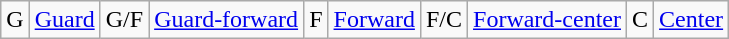<table class="wikitable">
<tr>
<td>G</td>
<td><a href='#'>Guard</a></td>
<td>G/F</td>
<td><a href='#'>Guard-forward</a></td>
<td>F</td>
<td><a href='#'>Forward</a></td>
<td>F/C</td>
<td><a href='#'>Forward-center</a></td>
<td>C</td>
<td><a href='#'>Center</a></td>
</tr>
</table>
